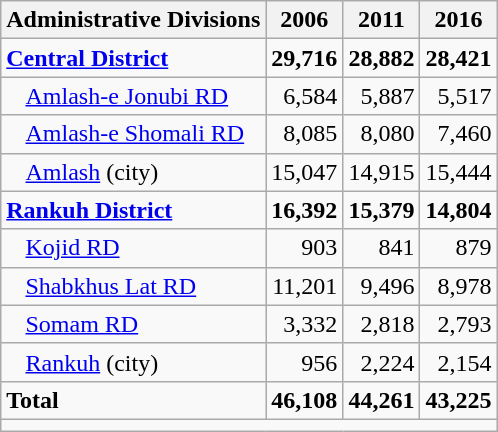<table class="wikitable">
<tr>
<th>Administrative Divisions</th>
<th>2006</th>
<th>2011</th>
<th>2016</th>
</tr>
<tr>
<td><strong><a href='#'>Central District</a></strong></td>
<td style="text-align: right;"><strong>29,716</strong></td>
<td style="text-align: right;"><strong>28,882</strong></td>
<td style="text-align: right;"><strong>28,421</strong></td>
</tr>
<tr>
<td style="padding-left: 1em;"><a href='#'>Amlash-e Jonubi RD</a></td>
<td style="text-align: right;">6,584</td>
<td style="text-align: right;">5,887</td>
<td style="text-align: right;">5,517</td>
</tr>
<tr>
<td style="padding-left: 1em;"><a href='#'>Amlash-e Shomali RD</a></td>
<td style="text-align: right;">8,085</td>
<td style="text-align: right;">8,080</td>
<td style="text-align: right;">7,460</td>
</tr>
<tr>
<td style="padding-left: 1em;"><a href='#'>Amlash</a> (city)</td>
<td style="text-align: right;">15,047</td>
<td style="text-align: right;">14,915</td>
<td style="text-align: right;">15,444</td>
</tr>
<tr>
<td><strong><a href='#'>Rankuh District</a></strong></td>
<td style="text-align: right;"><strong>16,392</strong></td>
<td style="text-align: right;"><strong>15,379</strong></td>
<td style="text-align: right;"><strong>14,804</strong></td>
</tr>
<tr>
<td style="padding-left: 1em;"><a href='#'>Kojid RD</a></td>
<td style="text-align: right;">903</td>
<td style="text-align: right;">841</td>
<td style="text-align: right;">879</td>
</tr>
<tr>
<td style="padding-left: 1em;"><a href='#'>Shabkhus Lat RD</a></td>
<td style="text-align: right;">11,201</td>
<td style="text-align: right;">9,496</td>
<td style="text-align: right;">8,978</td>
</tr>
<tr>
<td style="padding-left: 1em;"><a href='#'>Somam RD</a></td>
<td style="text-align: right;">3,332</td>
<td style="text-align: right;">2,818</td>
<td style="text-align: right;">2,793</td>
</tr>
<tr>
<td style="padding-left: 1em;"><a href='#'>Rankuh</a> (city)</td>
<td style="text-align: right;">956</td>
<td style="text-align: right;">2,224</td>
<td style="text-align: right;">2,154</td>
</tr>
<tr>
<td><strong>Total</strong></td>
<td style="text-align: right;"><strong>46,108</strong></td>
<td style="text-align: right;"><strong>44,261</strong></td>
<td style="text-align: right;"><strong>43,225</strong></td>
</tr>
<tr>
<td colspan=4></td>
</tr>
</table>
